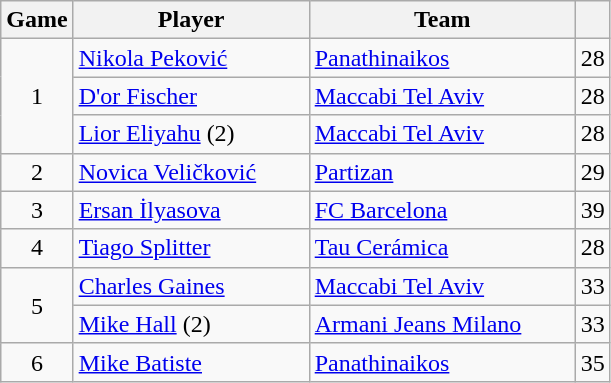<table class="wikitable sortable" style="text-align: center;">
<tr>
<th style="text-align:center;">Game</th>
<th style="text-align:center; width:150px;">Player</th>
<th style="text-align:center; width:170px;">Team</th>
<th style="text-align:center;"></th>
</tr>
<tr>
<td rowspan=3>1</td>
<td align="left"> <a href='#'>Nikola Peković</a></td>
<td align="left"> <a href='#'>Panathinaikos</a></td>
<td>28</td>
</tr>
<tr>
<td align="left"> <a href='#'>D'or Fischer</a></td>
<td align="left"> <a href='#'>Maccabi Tel Aviv</a></td>
<td>28</td>
</tr>
<tr>
<td align="left"> <a href='#'>Lior Eliyahu</a> (2)</td>
<td align="left"> <a href='#'>Maccabi Tel Aviv</a></td>
<td>28</td>
</tr>
<tr>
<td>2</td>
<td align="left"> <a href='#'>Novica Veličković</a></td>
<td align="left"> <a href='#'>Partizan</a></td>
<td>29</td>
</tr>
<tr>
<td>3</td>
<td align="left"> <a href='#'>Ersan İlyasova</a></td>
<td align="left"> <a href='#'>FC Barcelona</a></td>
<td>39</td>
</tr>
<tr>
<td>4</td>
<td align="left"> <a href='#'>Tiago Splitter</a></td>
<td align="left"> <a href='#'>Tau Cerámica</a></td>
<td>28</td>
</tr>
<tr>
<td rowspan=2>5</td>
<td align="left"> <a href='#'>Charles Gaines</a></td>
<td align="left"> <a href='#'>Maccabi Tel Aviv</a></td>
<td>33</td>
</tr>
<tr>
<td align="left"> <a href='#'>Mike Hall</a> (2)</td>
<td align="left"> <a href='#'>Armani Jeans Milano</a></td>
<td>33</td>
</tr>
<tr>
<td>6</td>
<td align="left"> <a href='#'>Mike Batiste</a></td>
<td align="left"> <a href='#'>Panathinaikos</a></td>
<td>35</td>
</tr>
</table>
